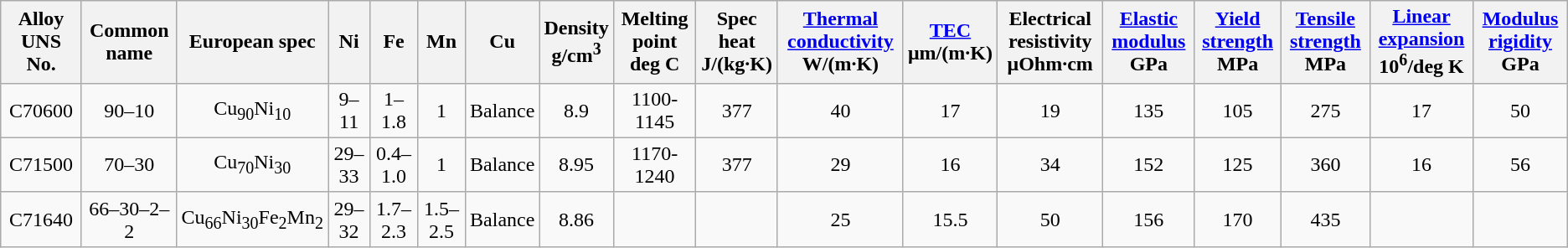<table class="wikitable" style="text-align:center">
<tr>
<th>Alloy UNS No.</th>
<th>Common name</th>
<th>European spec</th>
<th>Ni</th>
<th>Fe</th>
<th>Mn</th>
<th>Cu</th>
<th>Density<br>g/cm<sup>3</sup></th>
<th>Melting point<br>deg C</th>
<th>Spec heat<br>J/(kg·K)</th>
<th><a href='#'>Thermal conductivity</a><br>W/(m·K)</th>
<th><a href='#'>TEC</a><br>μm/(m·K)</th>
<th>Electrical resistivity<br>μOhm·cm</th>
<th><a href='#'>Elastic modulus</a><br>GPa</th>
<th><a href='#'>Yield strength</a><br>MPa</th>
<th><a href='#'>Tensile strength</a><br>MPa</th>
<th><a href='#'>Linear expansion</a><br>10<sup>6</sup>/deg K</th>
<th><a href='#'>Modulus rigidity</a><br>GPa</th>
</tr>
<tr>
<td>C70600</td>
<td>90–10</td>
<td>Cu<sub>90</sub>Ni<sub>10</sub></td>
<td>9–11</td>
<td>1–1.8</td>
<td>1</td>
<td>Balance</td>
<td>8.9</td>
<td>1100-1145</td>
<td>377</td>
<td>40</td>
<td>17</td>
<td>19</td>
<td>135</td>
<td>105</td>
<td>275</td>
<td>17</td>
<td>50</td>
</tr>
<tr>
<td>C71500</td>
<td>70–30</td>
<td>Cu<sub>70</sub>Ni<sub>30</sub></td>
<td>29–33</td>
<td>0.4–1.0</td>
<td>1</td>
<td>Balance</td>
<td>8.95</td>
<td>1170-1240</td>
<td>377</td>
<td>29</td>
<td>16</td>
<td>34</td>
<td>152</td>
<td>125</td>
<td>360</td>
<td>16</td>
<td>56</td>
</tr>
<tr>
<td>C71640</td>
<td>66–30–2–2</td>
<td>Cu<sub>66</sub>Ni<sub>30</sub>Fe<sub>2</sub>Mn<sub>2</sub></td>
<td>29–32</td>
<td>1.7–2.3</td>
<td>1.5–2.5</td>
<td>Balance</td>
<td>8.86</td>
<td></td>
<td></td>
<td>25</td>
<td>15.5</td>
<td>50</td>
<td>156</td>
<td>170</td>
<td>435</td>
<td></td>
<td></td>
</tr>
</table>
